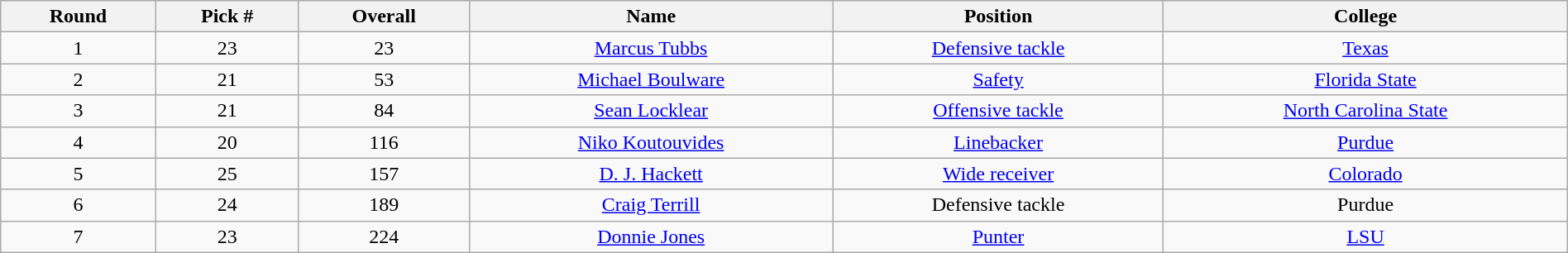<table class="wikitable sortable sortable" style="width: 100%; text-align:center">
<tr>
<th>Round</th>
<th>Pick #</th>
<th>Overall</th>
<th>Name</th>
<th>Position</th>
<th>College</th>
</tr>
<tr>
<td>1</td>
<td>23</td>
<td>23</td>
<td><a href='#'>Marcus Tubbs</a></td>
<td><a href='#'>Defensive tackle</a></td>
<td><a href='#'>Texas</a></td>
</tr>
<tr>
<td>2</td>
<td>21</td>
<td>53</td>
<td><a href='#'>Michael Boulware</a></td>
<td><a href='#'>Safety</a></td>
<td><a href='#'>Florida State</a></td>
</tr>
<tr>
<td>3</td>
<td>21</td>
<td>84</td>
<td><a href='#'>Sean Locklear</a></td>
<td><a href='#'>Offensive tackle</a></td>
<td><a href='#'>North Carolina State</a></td>
</tr>
<tr>
<td>4</td>
<td>20</td>
<td>116</td>
<td><a href='#'>Niko Koutouvides</a></td>
<td><a href='#'>Linebacker</a></td>
<td><a href='#'>Purdue</a></td>
</tr>
<tr>
<td>5</td>
<td>25</td>
<td>157</td>
<td><a href='#'>D. J. Hackett</a></td>
<td><a href='#'>Wide receiver</a></td>
<td><a href='#'>Colorado</a></td>
</tr>
<tr>
<td>6</td>
<td>24</td>
<td>189</td>
<td><a href='#'>Craig Terrill</a></td>
<td>Defensive tackle</td>
<td>Purdue</td>
</tr>
<tr>
<td>7</td>
<td>23</td>
<td>224</td>
<td><a href='#'>Donnie Jones</a></td>
<td><a href='#'>Punter</a></td>
<td><a href='#'>LSU</a></td>
</tr>
</table>
